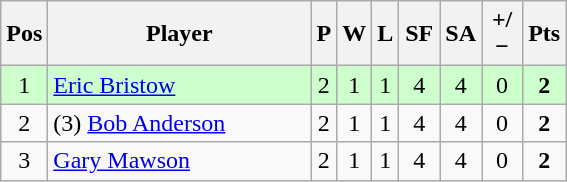<table class="wikitable" style="text-align:center; margin: 1em auto 1em auto, align:left">
<tr>
<th width=20>Pos</th>
<th width=168>Player</th>
<th width=3>P</th>
<th width=3>W</th>
<th width=3>L</th>
<th width=20>SF</th>
<th width=20>SA</th>
<th width=20>+/−</th>
<th width=20>Pts</th>
</tr>
<tr align=center style="background: #ccffcc;">
<td>1</td>
<td align="left"> <a href='#'>Eric Bristow</a></td>
<td>2</td>
<td>1</td>
<td>1</td>
<td>4</td>
<td>4</td>
<td>0</td>
<td><strong>2</strong></td>
</tr>
<tr align=center>
<td>2</td>
<td align="left"> (3) <a href='#'>Bob Anderson</a></td>
<td>2</td>
<td>1</td>
<td>1</td>
<td>4</td>
<td>4</td>
<td>0</td>
<td><strong>2</strong></td>
</tr>
<tr align=center>
<td>3</td>
<td align="left"> <a href='#'>Gary Mawson</a></td>
<td>2</td>
<td>1</td>
<td>1</td>
<td>4</td>
<td>4</td>
<td>0</td>
<td><strong>2</strong></td>
</tr>
</table>
